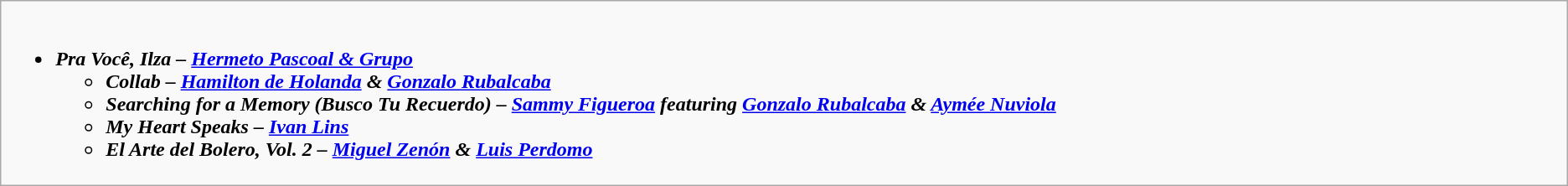<table class="wikitable">
<tr>
<td style="vertical-align:top;" width="50%"><br><ul><li><strong><em>Pra Você, Ilza<em> – <a href='#'>Hermeto Pascoal & Grupo</a><strong><ul><li></em>Collab<em> – <a href='#'>Hamilton de Holanda</a> & <a href='#'>Gonzalo Rubalcaba</a></li><li></em>Searching for a Memory (Busco Tu Recuerdo)<em> – <a href='#'>Sammy Figueroa</a> featuring <a href='#'>Gonzalo Rubalcaba</a> & <a href='#'>Aymée Nuviola</a></li><li></em>My Heart Speaks<em> – <a href='#'>Ivan Lins</a></li><li></em>El Arte del Bolero, Vol. 2<em> – <a href='#'>Miguel Zenón</a> & <a href='#'>Luis Perdomo</a></li></ul></li></ul></td>
</tr>
</table>
